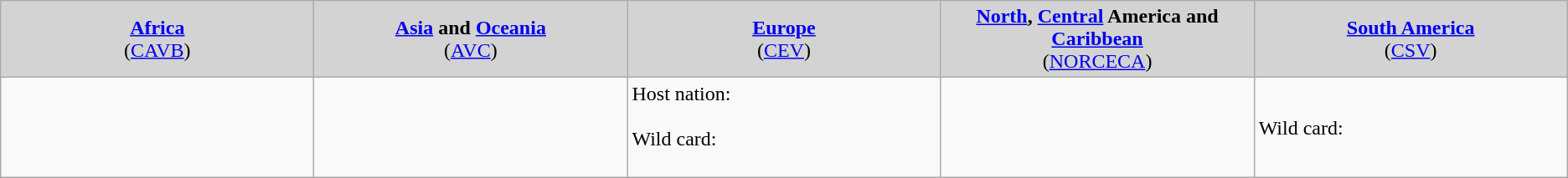<table class="wikitable">
<tr style="background:Lightgrey;">
<td style="width:20%; text-align:center;"><strong><a href='#'>Africa</a></strong><br>(<a href='#'>CAVB</a>)</td>
<td style="width:20%; text-align:center;"><strong><a href='#'>Asia</a> and <a href='#'>Oceania</a></strong><br>(<a href='#'>AVC</a>)</td>
<td style="width:20%; text-align:center;"><strong><a href='#'>Europe</a></strong><br>(<a href='#'>CEV</a>)</td>
<td style="width:20%; text-align:center;"><strong><a href='#'>North</a>, <a href='#'>Central</a> America and <a href='#'>Caribbean</a></strong><br>(<a href='#'>NORCECA</a>)</td>
<td style="width:20%; text-align:center;"><strong><a href='#'>South America</a><br></strong>(<a href='#'>CSV</a>)</td>
</tr>
<tr>
<td></td>
<td></td>
<td>Host nation: <br><br>Wild card: <br><br></td>
<td></td>
<td>Wild card: <br></td>
</tr>
</table>
